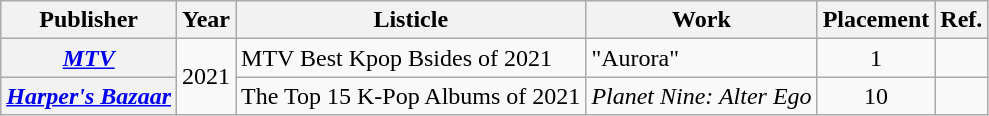<table class="wikitable">
<tr>
<th>Publisher</th>
<th>Year</th>
<th>Listicle</th>
<th>Work</th>
<th>Placement</th>
<th>Ref.</th>
</tr>
<tr>
<th scope="row"><em><a href='#'>MTV</a></em></th>
<td rowspan="2">2021</td>
<td>MTV Best Kpop Bsides of 2021</td>
<td>"Aurora"</td>
<td align="center">1</td>
<td></td>
</tr>
<tr>
<th scope="row"><em><a href='#'>Harper's Bazaar</a></em></th>
<td>The Top 15 K-Pop Albums of 2021</td>
<td><em>Planet Nine: Alter Ego</em></td>
<td align="center">10</td>
<td></td>
</tr>
</table>
